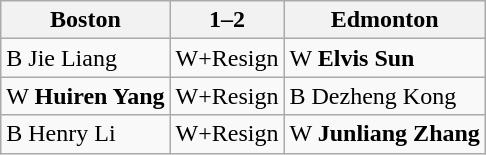<table class="wikitable">
<tr>
<th>Boston</th>
<th>1–2</th>
<th>Edmonton</th>
</tr>
<tr>
<td>B Jie Liang</td>
<td>W+Resign</td>
<td>W <strong>Elvis Sun</strong></td>
</tr>
<tr>
<td>W <strong>Huiren Yang</strong></td>
<td>W+Resign</td>
<td>B Dezheng Kong</td>
</tr>
<tr>
<td>B Henry Li</td>
<td>W+Resign</td>
<td>W <strong>Junliang Zhang</strong></td>
</tr>
</table>
